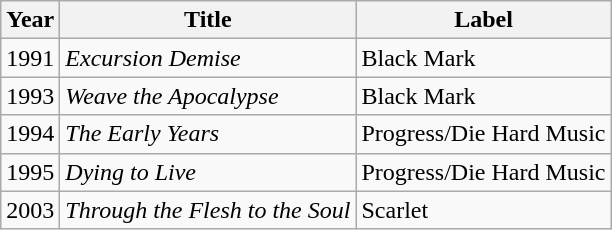<table class="wikitable" border="1">
<tr>
<th>Year</th>
<th>Title</th>
<th>Label</th>
</tr>
<tr>
<td>1991</td>
<td><em>Excursion Demise</em></td>
<td>Black Mark</td>
</tr>
<tr>
<td>1993</td>
<td><em>Weave the Apocalypse</em></td>
<td>Black Mark</td>
</tr>
<tr>
<td>1994</td>
<td><em>The Early Years</em></td>
<td>Progress/Die Hard Music</td>
</tr>
<tr>
<td>1995</td>
<td><em>Dying to Live</em></td>
<td>Progress/Die Hard Music</td>
</tr>
<tr>
<td>2003</td>
<td><em>Through the Flesh to the Soul</em></td>
<td>Scarlet</td>
</tr>
</table>
